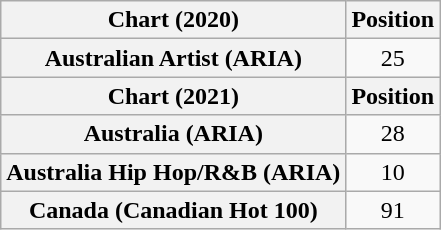<table class="wikitable sortable plainrowheaders" style="text-align:center">
<tr>
<th scope="col">Chart (2020)</th>
<th scope="col">Position</th>
</tr>
<tr>
<th scope="row">Australian Artist (ARIA)</th>
<td>25</td>
</tr>
<tr>
<th scope="col">Chart (2021)</th>
<th scope="col">Position</th>
</tr>
<tr>
<th scope="row">Australia (ARIA)</th>
<td>28</td>
</tr>
<tr>
<th scope="row">Australia Hip Hop/R&B (ARIA)</th>
<td>10</td>
</tr>
<tr>
<th scope="row">Canada (Canadian Hot 100)</th>
<td>91</td>
</tr>
</table>
